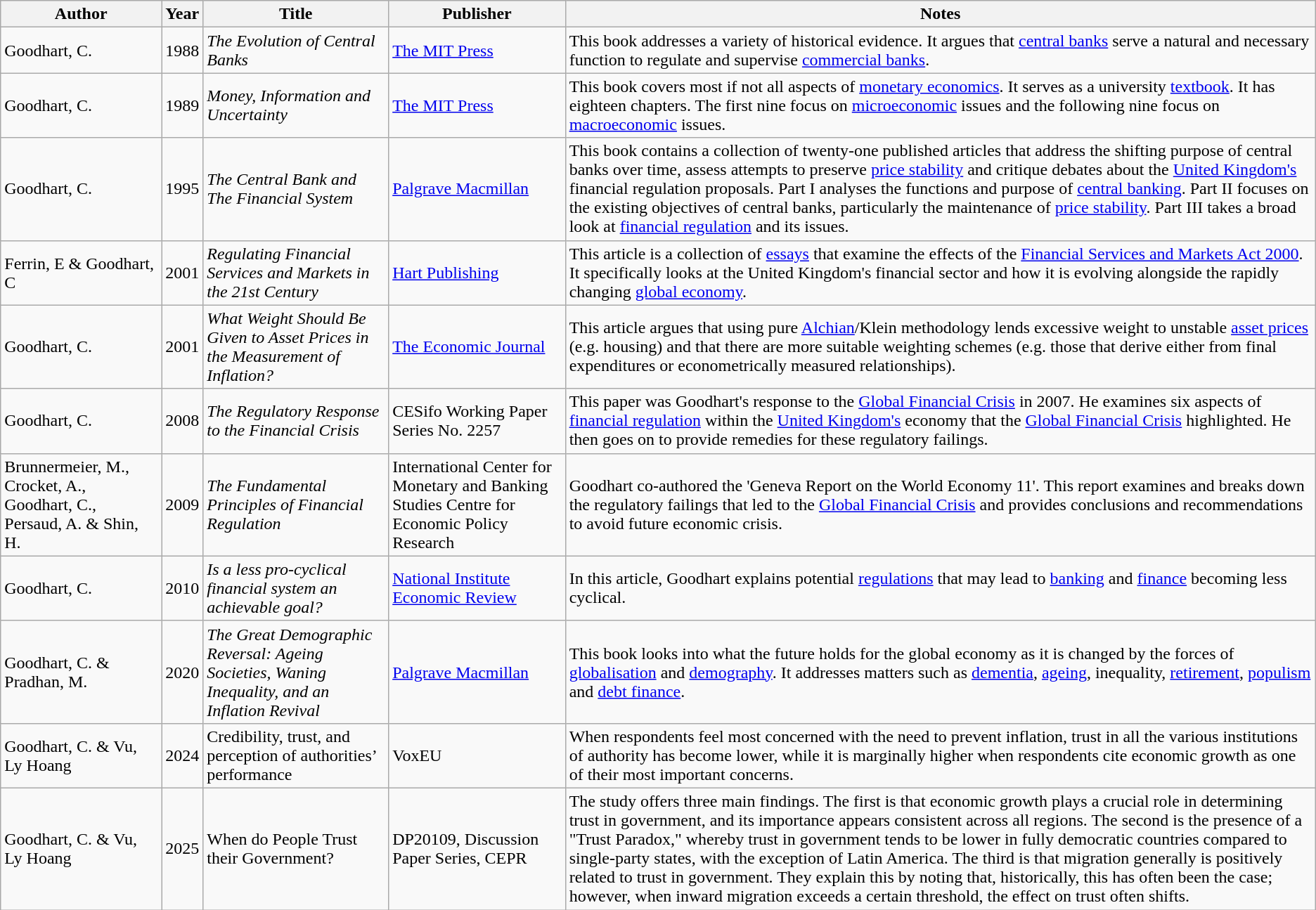<table class="wikitable">
<tr>
<th>Author</th>
<th>Year</th>
<th>Title</th>
<th>Publisher</th>
<th>Notes</th>
</tr>
<tr>
<td>Goodhart, C.</td>
<td>1988</td>
<td><em>The Evolution of Central Banks</em></td>
<td><a href='#'>The MIT Press</a></td>
<td>This book addresses a variety of historical evidence. It argues that <a href='#'>central banks</a> serve a natural and necessary function to regulate and supervise <a href='#'>commercial banks</a>.</td>
</tr>
<tr>
<td>Goodhart, C.</td>
<td>1989</td>
<td><em>Money, Information and Uncertainty</em></td>
<td><a href='#'>The MIT Press</a></td>
<td>This book covers most if not all aspects of <a href='#'>monetary economics</a>. It serves as a university <a href='#'>textbook</a>. It has eighteen chapters. The first nine focus on <a href='#'>microeconomic</a> issues and the following nine focus on <a href='#'>macroeconomic</a> issues.</td>
</tr>
<tr>
<td>Goodhart, C.</td>
<td>1995</td>
<td><em>The Central Bank and The Financial System</em></td>
<td><a href='#'>Palgrave Macmillan</a></td>
<td>This book contains a collection of twenty-one published articles that address the shifting purpose of central banks over time, assess attempts to preserve <a href='#'>price stability</a> and critique debates about the <a href='#'>United Kingdom's</a> financial regulation proposals. Part I analyses the functions and purpose of <a href='#'>central banking</a>. Part II focuses on the existing objectives of central banks, particularly the maintenance of <a href='#'>price stability</a>. Part III takes a broad look at <a href='#'>financial regulation</a> and its issues.</td>
</tr>
<tr>
<td>Ferrin, E & Goodhart, C</td>
<td>2001</td>
<td><em>Regulating Financial Services and Markets in the 21st Century</em></td>
<td><a href='#'>Hart Publishing</a></td>
<td>This article is a collection of <a href='#'>essays</a> that examine the effects of the <a href='#'>Financial Services and Markets Act 2000</a>. It specifically looks at the United Kingdom's financial sector and how it is evolving alongside the rapidly changing <a href='#'>global economy</a>.</td>
</tr>
<tr>
<td>Goodhart, C.</td>
<td>2001</td>
<td><em>What Weight Should Be Given to Asset Prices in the Measurement of Inflation?</em></td>
<td><a href='#'>The Economic Journal</a></td>
<td>This article argues that using pure <a href='#'>Alchian</a>/Klein methodology lends excessive weight to unstable <a href='#'>asset prices</a> (e.g. housing) and that there are more suitable weighting schemes (e.g. those that derive either from final expenditures or econometrically measured relationships).</td>
</tr>
<tr>
<td>Goodhart, C.</td>
<td>2008</td>
<td><em>The Regulatory Response to the Financial Crisis</em></td>
<td>CESifo Working Paper Series No. 2257</td>
<td>This paper was Goodhart's response to the <a href='#'>Global Financial Crisis</a> in 2007. He examines six aspects of <a href='#'>financial regulation</a> within the <a href='#'>United Kingdom's</a> economy that the <a href='#'>Global Financial Crisis</a> highlighted. He then goes on to provide remedies for these regulatory failings.</td>
</tr>
<tr>
<td>Brunnermeier, M., Crocket, A., Goodhart, C., Persaud, A. & Shin, H.</td>
<td>2009</td>
<td><em>The Fundamental Principles of Financial Regulation</em></td>
<td>International Center for Monetary and Banking Studies Centre for Economic Policy Research</td>
<td>Goodhart co-authored the 'Geneva Report on the World Economy 11'. This report examines and breaks down the regulatory failings that led to the <a href='#'>Global Financial Crisis</a> and provides conclusions and recommendations to avoid future economic crisis.</td>
</tr>
<tr>
<td>Goodhart, C.</td>
<td>2010</td>
<td><em>Is a less pro-cyclical financial system an achievable goal?</em></td>
<td><a href='#'>National Institute Economic Review</a></td>
<td>In this article, Goodhart explains potential <a href='#'>regulations</a> that may lead to <a href='#'>banking</a> and <a href='#'>finance</a> becoming less cyclical.</td>
</tr>
<tr>
<td>Goodhart, C. & Pradhan, M.</td>
<td>2020</td>
<td><em>The Great Demographic Reversal: Ageing Societies, Waning Inequality, and an Inflation Revival</em></td>
<td><a href='#'>Palgrave Macmillan</a></td>
<td>This book looks into what the future holds for the global economy as it is changed by the forces of <a href='#'>globalisation</a> and <a href='#'>demography</a>. It addresses matters such as <a href='#'>dementia</a>, <a href='#'>ageing</a>, inequality, <a href='#'>retirement</a>, <a href='#'>populism</a> and <a href='#'>debt finance</a>.</td>
</tr>
<tr>
<td>Goodhart, C. & Vu, Ly Hoang</td>
<td>2024</td>
<td>Credibility, trust, and perception of authorities’ performance</td>
<td>VoxEU</td>
<td>When respondents feel most concerned with the need to prevent inflation, trust in all the various institutions of authority has become lower, while it is marginally higher when respondents cite economic growth as one of their most important concerns.</td>
</tr>
<tr>
<td>Goodhart, C. & Vu, Ly Hoang</td>
<td>2025</td>
<td>When do People Trust their Government?</td>
<td>DP20109, Discussion Paper Series, CEPR</td>
<td>The study offers three main findings. The first is that economic growth plays a crucial role in determining trust in government, and its importance appears consistent across all regions. The second is the presence of a "Trust Paradox," whereby trust in government tends to be lower in fully democratic countries compared to single-party states, with the exception of Latin America. The third is that migration generally is positively related to trust in government. They explain this by noting that, historically, this has often been the case; however, when inward migration exceeds a certain threshold, the effect on trust often shifts.</td>
</tr>
</table>
